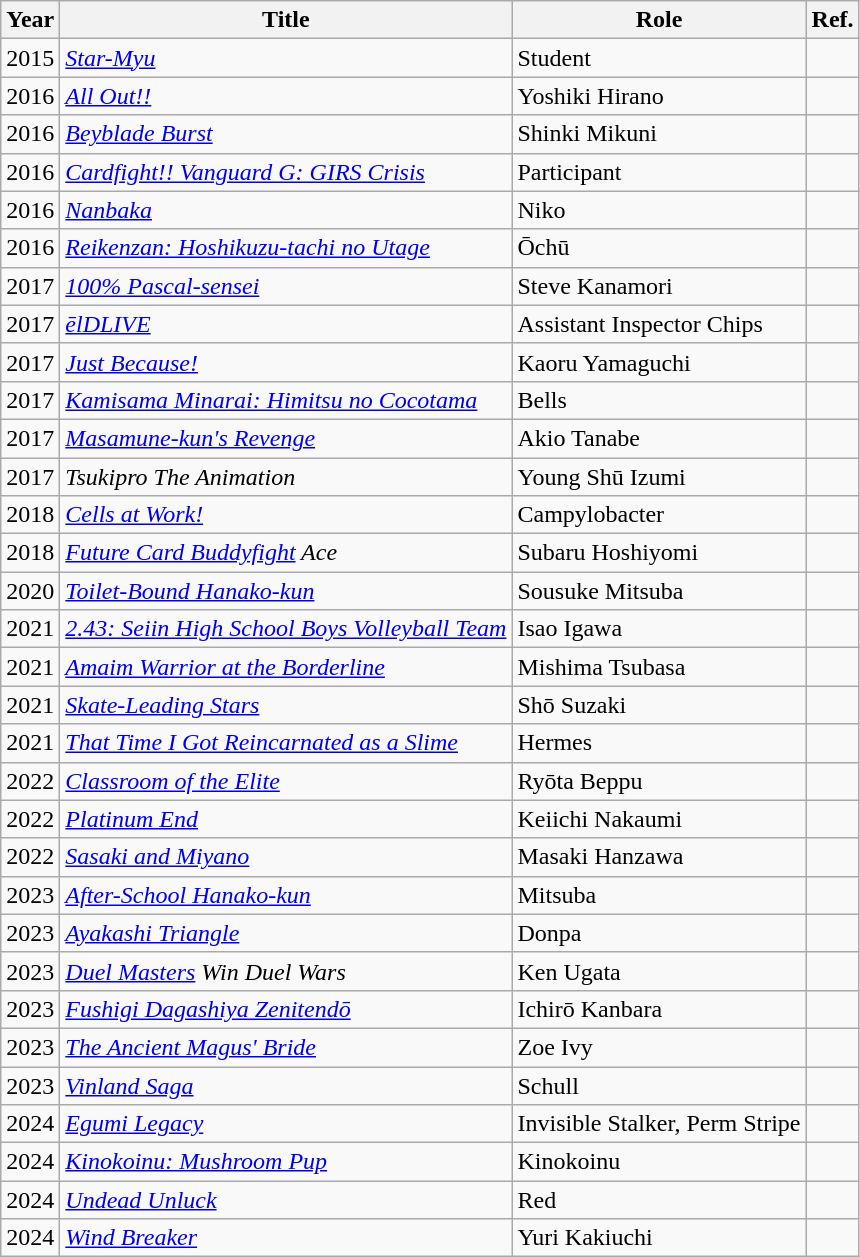<table class="wikitable sortable plainrowheaders">
<tr>
<th scope="col">Year</th>
<th scope="col">Title</th>
<th scope="col">Role</th>
<th scope="col" class="unsortable">Ref.</th>
</tr>
<tr>
<td>2015</td>
<td><em><a href='#'>Star-Myu</a></em></td>
<td>Student</td>
<td></td>
</tr>
<tr>
<td>2016</td>
<td><em><a href='#'>All Out!!</a></em></td>
<td>Yoshiki Hirano</td>
<td></td>
</tr>
<tr>
<td>2016</td>
<td><em><a href='#'>Beyblade Burst</a></em></td>
<td>Shinki Mikuni</td>
<td></td>
</tr>
<tr>
<td>2016</td>
<td><em><a href='#'>Cardfight!! Vanguard G: GIRS Crisis</a></em></td>
<td>Participant</td>
<td></td>
</tr>
<tr>
<td>2016</td>
<td><em><a href='#'>Nanbaka</a></em></td>
<td>Niko</td>
<td></td>
</tr>
<tr>
<td>2016</td>
<td><em><a href='#'>Reikenzan: Hoshikuzu-tachi no Utage</a></em></td>
<td>Ōchū</td>
<td></td>
</tr>
<tr>
<td>2017</td>
<td><em><a href='#'>100% Pascal-sensei</a></em></td>
<td>Steve Kanamori</td>
<td></td>
</tr>
<tr>
<td>2017</td>
<td><em><a href='#'>ēlDLIVE</a></em></td>
<td>Assistant Inspector Chips</td>
<td></td>
</tr>
<tr>
<td>2017</td>
<td><em><a href='#'>Just Because!</a></em></td>
<td>Kaoru Yamaguchi</td>
<td></td>
</tr>
<tr>
<td>2017</td>
<td><em><a href='#'>Kamisama Minarai: Himitsu no Cocotama</a></em></td>
<td>Bells</td>
<td></td>
</tr>
<tr>
<td>2017</td>
<td><em><a href='#'>Masamune-kun's Revenge</a></em></td>
<td>Akio Tanabe</td>
<td></td>
</tr>
<tr>
<td>2017</td>
<td><em>Tsukipro The Animation</em></td>
<td>Young Shū Izumi</td>
<td></td>
</tr>
<tr>
<td>2018</td>
<td><em><a href='#'>Cells at Work!</a></em></td>
<td>Campylobacter</td>
<td></td>
</tr>
<tr>
<td>2018</td>
<td><em><a href='#'>Future Card Buddyfight</a> Ace</em></td>
<td>Subaru Hoshiyomi</td>
<td></td>
</tr>
<tr>
<td>2020</td>
<td><em><a href='#'>Toilet-Bound Hanako-kun</a></em></td>
<td>Sousuke Mitsuba</td>
<td></td>
</tr>
<tr>
<td>2021</td>
<td><em><a href='#'>2.43: Seiin High School Boys Volleyball Team</a></em></td>
<td>Isao Igawa</td>
<td></td>
</tr>
<tr>
<td>2021</td>
<td><em><a href='#'>Amaim Warrior at the Borderline</a></em></td>
<td>Mishima Tsubasa</td>
<td></td>
</tr>
<tr>
<td>2021</td>
<td><em><a href='#'>Skate-Leading Stars</a></em></td>
<td>Shō Suzaki</td>
<td></td>
</tr>
<tr>
<td>2021</td>
<td><em><a href='#'>That Time I Got Reincarnated as a Slime</a></em></td>
<td>Hermes</td>
<td></td>
</tr>
<tr>
<td>2022</td>
<td><em><a href='#'>Classroom of the Elite</a></em></td>
<td>Ryōta Beppu</td>
<td></td>
</tr>
<tr>
<td>2022</td>
<td><em><a href='#'>Platinum End</a></em></td>
<td>Keiichi Nakaumi</td>
<td></td>
</tr>
<tr>
<td>2022</td>
<td><em><a href='#'>Sasaki and Miyano</a></em></td>
<td>Masaki Hanzawa</td>
<td></td>
</tr>
<tr>
<td>2023</td>
<td><em><a href='#'>After-School Hanako-kun</a></em></td>
<td>Mitsuba</td>
<td></td>
</tr>
<tr>
<td>2023</td>
<td><em><a href='#'>Ayakashi Triangle</a></em></td>
<td>Donpa</td>
<td></td>
</tr>
<tr>
<td>2023</td>
<td><em><a href='#'>Duel Masters</a> Win Duel Wars</em></td>
<td>Ken Ugata</td>
<td></td>
</tr>
<tr>
<td>2023</td>
<td><em><a href='#'>Fushigi Dagashiya Zenitendō</a></em></td>
<td>Ichirō Kanbara</td>
<td></td>
</tr>
<tr>
<td>2023</td>
<td><em><a href='#'>The Ancient Magus' Bride</a></em></td>
<td>Zoe Ivy</td>
<td></td>
</tr>
<tr>
<td>2023</td>
<td><em><a href='#'>Vinland Saga</a></em></td>
<td>Schull</td>
<td></td>
</tr>
<tr>
<td>2024</td>
<td><em><a href='#'>Egumi Legacy</a></em></td>
<td>Invisible Stalker, Perm Stripe</td>
<td></td>
</tr>
<tr>
<td>2024</td>
<td><em><a href='#'>Kinokoinu: Mushroom Pup</a></em></td>
<td>Kinokoinu</td>
<td></td>
</tr>
<tr>
<td>2024</td>
<td><em><a href='#'>Undead Unluck</a></em></td>
<td>Red</td>
<td></td>
</tr>
<tr>
<td>2024</td>
<td><em><a href='#'>Wind Breaker</a></em></td>
<td>Yuri Kakiuchi</td>
<td></td>
</tr>
</table>
